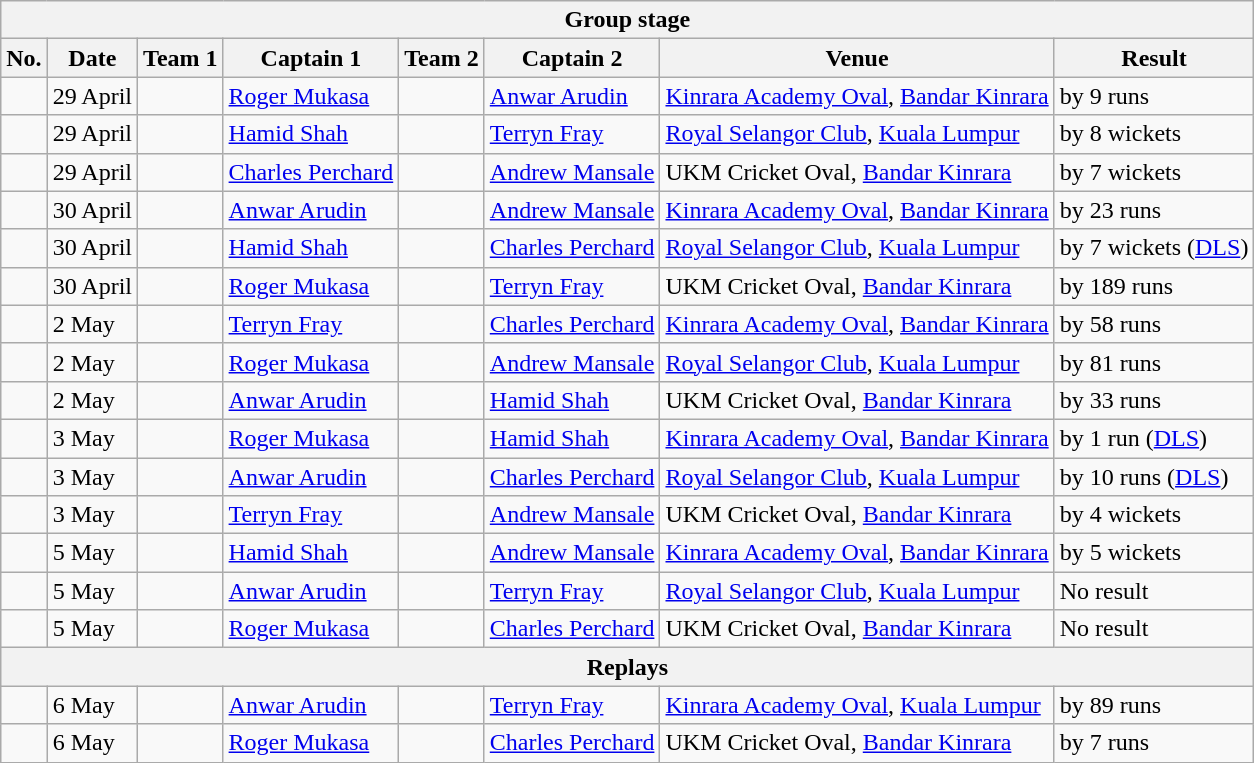<table class="wikitable">
<tr>
<th colspan="9">Group stage</th>
</tr>
<tr>
<th>No.</th>
<th>Date</th>
<th>Team 1</th>
<th>Captain 1</th>
<th>Team 2</th>
<th>Captain 2</th>
<th>Venue</th>
<th>Result</th>
</tr>
<tr>
<td></td>
<td>29 April</td>
<td></td>
<td><a href='#'>Roger Mukasa</a></td>
<td></td>
<td><a href='#'>Anwar Arudin</a></td>
<td><a href='#'>Kinrara Academy Oval</a>, <a href='#'>Bandar Kinrara</a></td>
<td> by 9 runs</td>
</tr>
<tr>
<td></td>
<td>29 April</td>
<td></td>
<td><a href='#'>Hamid Shah</a></td>
<td></td>
<td><a href='#'>Terryn Fray</a></td>
<td><a href='#'>Royal Selangor Club</a>, <a href='#'>Kuala Lumpur</a></td>
<td> by 8 wickets</td>
</tr>
<tr>
<td></td>
<td>29 April</td>
<td></td>
<td><a href='#'>Charles Perchard</a></td>
<td></td>
<td><a href='#'>Andrew Mansale</a></td>
<td>UKM Cricket Oval, <a href='#'>Bandar Kinrara</a></td>
<td> by 7 wickets</td>
</tr>
<tr>
<td></td>
<td>30 April</td>
<td></td>
<td><a href='#'>Anwar Arudin</a></td>
<td></td>
<td><a href='#'>Andrew Mansale</a></td>
<td><a href='#'>Kinrara Academy Oval</a>, <a href='#'>Bandar Kinrara</a></td>
<td> by 23 runs</td>
</tr>
<tr>
<td></td>
<td>30 April</td>
<td></td>
<td><a href='#'>Hamid Shah</a></td>
<td></td>
<td><a href='#'>Charles Perchard</a></td>
<td><a href='#'>Royal Selangor Club</a>, <a href='#'>Kuala Lumpur</a></td>
<td> by 7 wickets (<a href='#'>DLS</a>)</td>
</tr>
<tr>
<td></td>
<td>30 April</td>
<td></td>
<td><a href='#'>Roger Mukasa</a></td>
<td></td>
<td><a href='#'>Terryn Fray</a></td>
<td>UKM Cricket Oval, <a href='#'>Bandar Kinrara</a></td>
<td> by 189 runs</td>
</tr>
<tr>
<td></td>
<td>2 May</td>
<td></td>
<td><a href='#'>Terryn Fray</a></td>
<td></td>
<td><a href='#'>Charles Perchard</a></td>
<td><a href='#'>Kinrara Academy Oval</a>, <a href='#'>Bandar Kinrara</a></td>
<td> by 58 runs</td>
</tr>
<tr>
<td></td>
<td>2 May</td>
<td></td>
<td><a href='#'>Roger Mukasa</a></td>
<td></td>
<td><a href='#'>Andrew Mansale</a></td>
<td><a href='#'>Royal Selangor Club</a>, <a href='#'>Kuala Lumpur</a></td>
<td> by 81 runs</td>
</tr>
<tr>
<td></td>
<td>2 May</td>
<td></td>
<td><a href='#'>Anwar Arudin</a></td>
<td></td>
<td><a href='#'>Hamid Shah</a></td>
<td>UKM Cricket Oval, <a href='#'>Bandar Kinrara</a></td>
<td> by 33 runs</td>
</tr>
<tr>
<td></td>
<td>3 May</td>
<td></td>
<td><a href='#'>Roger Mukasa</a></td>
<td></td>
<td><a href='#'>Hamid Shah</a></td>
<td><a href='#'>Kinrara Academy Oval</a>, <a href='#'>Bandar Kinrara</a></td>
<td> by 1 run (<a href='#'>DLS</a>)</td>
</tr>
<tr>
<td></td>
<td>3 May</td>
<td></td>
<td><a href='#'>Anwar Arudin</a></td>
<td></td>
<td><a href='#'>Charles Perchard</a></td>
<td><a href='#'>Royal Selangor Club</a>, <a href='#'>Kuala Lumpur</a></td>
<td> by 10 runs (<a href='#'>DLS</a>)</td>
</tr>
<tr>
<td></td>
<td>3 May</td>
<td></td>
<td><a href='#'>Terryn Fray</a></td>
<td></td>
<td><a href='#'>Andrew Mansale</a></td>
<td>UKM Cricket Oval, <a href='#'>Bandar Kinrara</a></td>
<td> by 4 wickets</td>
</tr>
<tr>
<td></td>
<td>5 May</td>
<td></td>
<td><a href='#'>Hamid Shah</a></td>
<td></td>
<td><a href='#'>Andrew Mansale</a></td>
<td><a href='#'>Kinrara Academy Oval</a>, <a href='#'>Bandar Kinrara</a></td>
<td> by 5 wickets</td>
</tr>
<tr>
<td></td>
<td>5 May</td>
<td></td>
<td><a href='#'>Anwar Arudin</a></td>
<td></td>
<td><a href='#'>Terryn Fray</a></td>
<td><a href='#'>Royal Selangor Club</a>, <a href='#'>Kuala Lumpur</a></td>
<td>No result</td>
</tr>
<tr>
<td></td>
<td>5 May</td>
<td></td>
<td><a href='#'>Roger Mukasa</a></td>
<td></td>
<td><a href='#'>Charles Perchard</a></td>
<td>UKM Cricket Oval, <a href='#'>Bandar Kinrara</a></td>
<td>No result</td>
</tr>
<tr>
<th colspan="9">Replays</th>
</tr>
<tr>
<td></td>
<td>6 May</td>
<td></td>
<td><a href='#'>Anwar Arudin</a></td>
<td></td>
<td><a href='#'>Terryn Fray</a></td>
<td><a href='#'>Kinrara Academy Oval</a>, <a href='#'>Kuala Lumpur</a></td>
<td> by 89 runs</td>
</tr>
<tr>
<td></td>
<td>6 May</td>
<td></td>
<td><a href='#'>Roger Mukasa</a></td>
<td></td>
<td><a href='#'>Charles Perchard</a></td>
<td>UKM Cricket Oval, <a href='#'>Bandar Kinrara</a></td>
<td> by 7 runs</td>
</tr>
</table>
